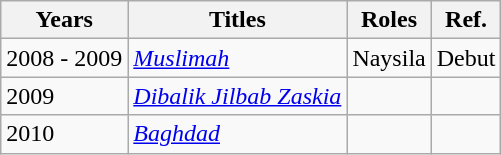<table class="wikitable sortable">
<tr>
<th>Years</th>
<th>Titles</th>
<th>Roles</th>
<th>Ref.</th>
</tr>
<tr>
<td>2008 - 2009</td>
<td><em><a href='#'>Muslimah</a></em></td>
<td>Naysila</td>
<td>Debut</td>
</tr>
<tr>
<td>2009</td>
<td><em><a href='#'>Dibalik Jilbab Zaskia</a></em></td>
<td></td>
<td></td>
</tr>
<tr>
<td>2010</td>
<td><em><a href='#'>Baghdad</a></em></td>
<td></td>
<td></td>
</tr>
</table>
